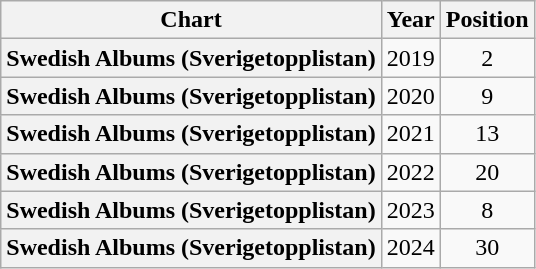<table class="wikitable plainrowheaders" style="text-align:center">
<tr>
<th scope="col">Chart</th>
<th scope="col">Year</th>
<th scope="col">Position</th>
</tr>
<tr>
<th scope="row">Swedish Albums (Sverigetopplistan)</th>
<td>2019</td>
<td>2</td>
</tr>
<tr>
<th scope="row">Swedish Albums (Sverigetopplistan)</th>
<td>2020</td>
<td>9</td>
</tr>
<tr>
<th scope="row">Swedish Albums (Sverigetopplistan)</th>
<td>2021</td>
<td>13</td>
</tr>
<tr>
<th scope="row">Swedish Albums (Sverigetopplistan)</th>
<td>2022</td>
<td>20</td>
</tr>
<tr>
<th scope="row">Swedish Albums (Sverigetopplistan)</th>
<td>2023</td>
<td>8</td>
</tr>
<tr>
<th scope="row">Swedish Albums (Sverigetopplistan)</th>
<td>2024</td>
<td>30</td>
</tr>
</table>
